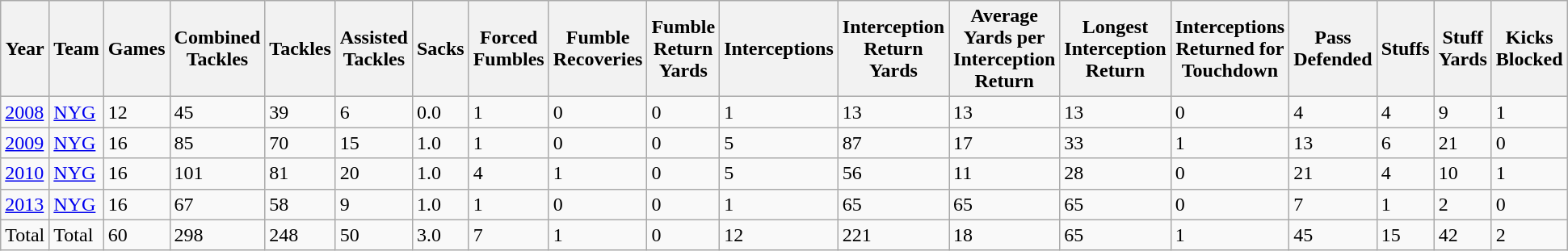<table class="wikitable">
<tr>
<th>Year</th>
<th>Team</th>
<th>Games</th>
<th>Combined Tackles</th>
<th>Tackles</th>
<th>Assisted Tackles</th>
<th>Sacks</th>
<th>Forced Fumbles</th>
<th>Fumble Recoveries</th>
<th>Fumble Return Yards</th>
<th>Interceptions</th>
<th>Interception Return Yards</th>
<th>Average Yards per Interception Return</th>
<th>Longest Interception Return</th>
<th>Interceptions Returned for Touchdown</th>
<th>Pass Defended</th>
<th>Stuffs</th>
<th>Stuff Yards</th>
<th>Kicks Blocked</th>
</tr>
<tr>
<td><a href='#'>2008</a></td>
<td><a href='#'>NYG</a></td>
<td>12</td>
<td>45</td>
<td>39</td>
<td>6</td>
<td>0.0</td>
<td>1</td>
<td>0</td>
<td>0</td>
<td>1</td>
<td>13</td>
<td>13</td>
<td>13</td>
<td>0</td>
<td>4</td>
<td>4</td>
<td>9</td>
<td>1</td>
</tr>
<tr>
<td><a href='#'>2009</a></td>
<td><a href='#'>NYG</a></td>
<td>16</td>
<td>85</td>
<td>70</td>
<td>15</td>
<td>1.0</td>
<td>1</td>
<td>0</td>
<td>0</td>
<td>5</td>
<td>87</td>
<td>17</td>
<td>33</td>
<td>1</td>
<td>13</td>
<td>6</td>
<td>21</td>
<td>0</td>
</tr>
<tr>
<td><a href='#'>2010</a></td>
<td><a href='#'>NYG</a></td>
<td>16</td>
<td>101</td>
<td>81</td>
<td>20</td>
<td>1.0</td>
<td>4</td>
<td>1</td>
<td>0</td>
<td>5</td>
<td>56</td>
<td>11</td>
<td>28</td>
<td>0</td>
<td>21</td>
<td>4</td>
<td>10</td>
<td>1</td>
</tr>
<tr>
<td><a href='#'>2013</a></td>
<td><a href='#'>NYG</a></td>
<td>16</td>
<td>67</td>
<td>58</td>
<td>9</td>
<td>1.0</td>
<td>1</td>
<td>0</td>
<td>0</td>
<td>1</td>
<td>65</td>
<td>65</td>
<td>65</td>
<td>0</td>
<td>7</td>
<td>1</td>
<td>2</td>
<td>0</td>
</tr>
<tr>
<td>Total</td>
<td>Total</td>
<td>60</td>
<td>298</td>
<td>248</td>
<td>50</td>
<td>3.0</td>
<td>7</td>
<td>1</td>
<td>0</td>
<td>12</td>
<td>221</td>
<td>18</td>
<td>65</td>
<td>1</td>
<td>45</td>
<td>15</td>
<td>42</td>
<td>2</td>
</tr>
</table>
